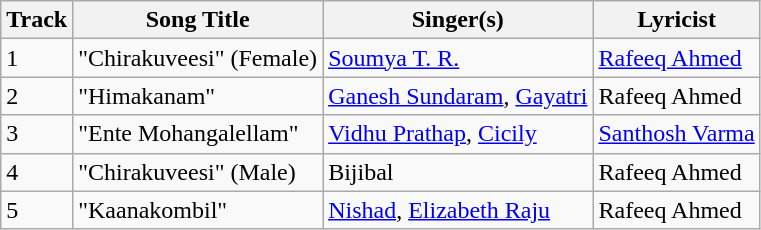<table class="wikitable">
<tr>
<th>Track</th>
<th>Song Title</th>
<th>Singer(s)</th>
<th>Lyricist</th>
</tr>
<tr>
<td>1</td>
<td>"Chirakuveesi" (Female)</td>
<td><a href='#'>Soumya T. R.</a></td>
<td><a href='#'>Rafeeq Ahmed</a></td>
</tr>
<tr>
<td>2</td>
<td>"Himakanam"</td>
<td><a href='#'>Ganesh Sundaram</a>, <a href='#'>Gayatri</a></td>
<td>Rafeeq Ahmed</td>
</tr>
<tr>
<td>3</td>
<td>"Ente Mohangalellam"</td>
<td><a href='#'>Vidhu Prathap</a>, <a href='#'>Cicily</a></td>
<td><a href='#'>Santhosh Varma</a></td>
</tr>
<tr>
<td>4</td>
<td>"Chirakuveesi" (Male)</td>
<td>Bijibal</td>
<td>Rafeeq Ahmed</td>
</tr>
<tr>
<td>5</td>
<td>"Kaanakombil"</td>
<td><a href='#'>Nishad</a>, <a href='#'>Elizabeth Raju</a></td>
<td>Rafeeq Ahmed</td>
</tr>
</table>
